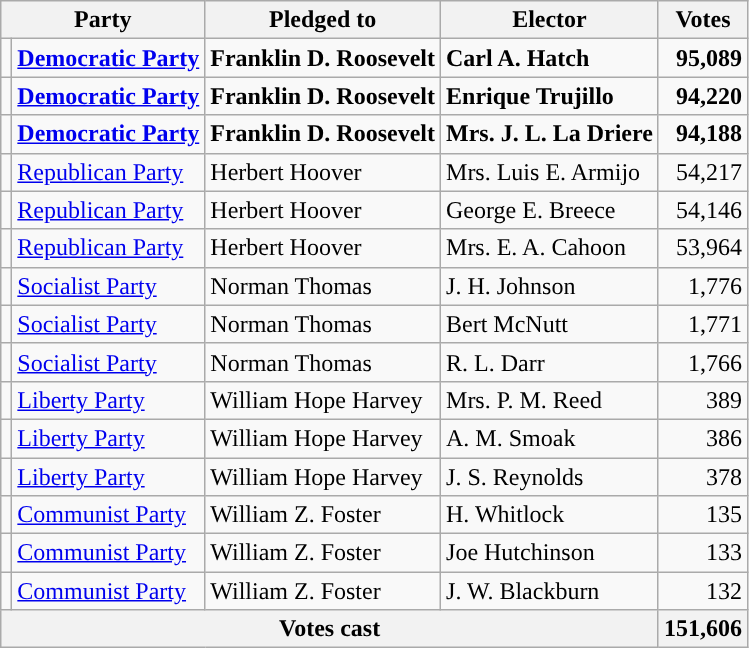<table class="wikitable">
<tr>
<th colspan=2>Party</th>
<th>Pledged to</th>
<th>Elector</th>
<th>Votes</th>
</tr>
<tr style="font-weight:bold">
<td bgcolor=></td>
<td><a href='#'>Democratic Party</a></td>
<td>Franklin D. Roosevelt</td>
<td>Carl A. Hatch</td>
<td align=right>95,089</td>
</tr>
<tr style="font-weight:bold">
<td bgcolor=></td>
<td><a href='#'>Democratic Party</a></td>
<td>Franklin D. Roosevelt</td>
<td>Enrique Trujillo</td>
<td align=right>94,220</td>
</tr>
<tr style="font-weight:bold">
<td bgcolor=></td>
<td><a href='#'>Democratic Party</a></td>
<td>Franklin D. Roosevelt</td>
<td>Mrs. J. L. La Driere</td>
<td align=right>94,188</td>
</tr>
<tr>
<td></td>
<td><a href='#'>Republican Party</a></td>
<td>Herbert Hoover</td>
<td>Mrs. Luis E. Armijo</td>
<td align="right">54,217</td>
</tr>
<tr>
<td></td>
<td><a href='#'>Republican Party</a></td>
<td>Herbert Hoover</td>
<td>George E. Breece</td>
<td align="right">54,146</td>
</tr>
<tr>
<td></td>
<td><a href='#'>Republican Party</a></td>
<td>Herbert Hoover</td>
<td>Mrs. E. A. Cahoon</td>
<td align="right">53,964</td>
</tr>
<tr>
<td bgcolor=></td>
<td><a href='#'>Socialist Party</a></td>
<td>Norman Thomas</td>
<td>J. H. Johnson</td>
<td align="right">1,776</td>
</tr>
<tr>
<td bgcolor=></td>
<td><a href='#'>Socialist Party</a></td>
<td>Norman Thomas</td>
<td>Bert McNutt</td>
<td align="right">1,771</td>
</tr>
<tr>
<td bgcolor=></td>
<td><a href='#'>Socialist Party</a></td>
<td>Norman Thomas</td>
<td>R. L. Darr</td>
<td align="right">1,766</td>
</tr>
<tr>
<td bgcolor=></td>
<td><a href='#'>Liberty Party</a></td>
<td>William Hope Harvey</td>
<td>Mrs. P. M. Reed</td>
<td align="right">389</td>
</tr>
<tr>
<td bgcolor=></td>
<td><a href='#'>Liberty Party</a></td>
<td>William Hope Harvey</td>
<td>A. M. Smoak</td>
<td align="right">386</td>
</tr>
<tr>
<td bgcolor=></td>
<td><a href='#'>Liberty Party</a></td>
<td>William Hope Harvey</td>
<td>J. S. Reynolds</td>
<td align="right">378</td>
</tr>
<tr>
<td bgcolor=></td>
<td><a href='#'>Communist Party</a></td>
<td>William Z. Foster</td>
<td>H. Whitlock</td>
<td align="right">135</td>
</tr>
<tr>
<td bgcolor=></td>
<td><a href='#'>Communist Party</a></td>
<td>William Z. Foster</td>
<td>Joe Hutchinson</td>
<td align="right">133</td>
</tr>
<tr>
<td bgcolor=></td>
<td><a href='#'>Communist Party</a></td>
<td>William Z. Foster</td>
<td>J. W. Blackburn</td>
<td align="right">132</td>
</tr>
<tr>
<th colspan="4">Votes cast</th>
<th>151,606</th>
</tr>
</table>
